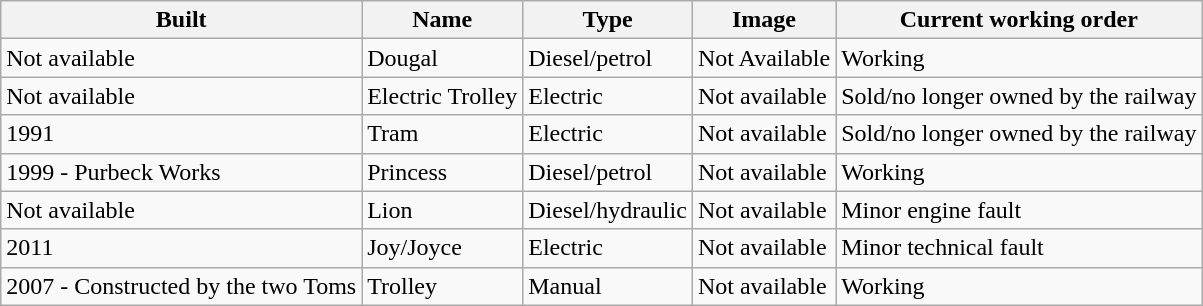<table class="wikitable" border="1">
<tr>
<th>Built</th>
<th>Name</th>
<th>Type</th>
<th>Image</th>
<th>Current working order</th>
</tr>
<tr>
<td>Not available</td>
<td>Dougal</td>
<td>Diesel/petrol</td>
<td>Not Available</td>
<td>Working</td>
</tr>
<tr>
<td>Not available</td>
<td>Electric Trolley</td>
<td>Electric</td>
<td>Not available</td>
<td>Sold/no longer owned by the railway</td>
</tr>
<tr>
<td>1991</td>
<td>Tram</td>
<td>Electric</td>
<td>Not available</td>
<td>Sold/no longer owned by the railway</td>
</tr>
<tr>
<td>1999 - Purbeck Works</td>
<td>Princess</td>
<td>Diesel/petrol</td>
<td>Not available</td>
<td>Working</td>
</tr>
<tr>
<td>Not available</td>
<td>Lion</td>
<td>Diesel/hydraulic</td>
<td>Not available</td>
<td>Minor engine fault</td>
</tr>
<tr>
<td>2011</td>
<td>Joy/Joyce</td>
<td>Electric</td>
<td>Not available</td>
<td>Minor technical fault</td>
</tr>
<tr>
<td>2007 - Constructed by the two Toms</td>
<td>Trolley</td>
<td>Manual</td>
<td>Not available</td>
<td>Working</td>
</tr>
</table>
